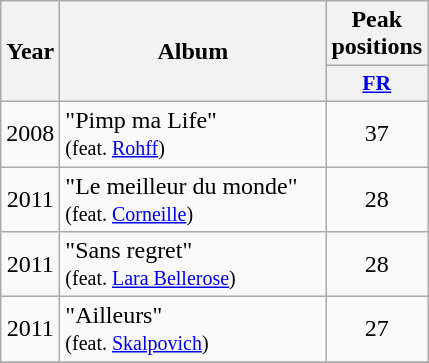<table class="wikitable">
<tr>
<th align="center" rowspan="2" width="10">Year</th>
<th align="center" rowspan="2" width="170">Album</th>
<th align="center" colspan="1" width="20">Peak positions</th>
</tr>
<tr>
<th scope="col" style="width:3em;font-size:90%;"><a href='#'>FR</a><br></th>
</tr>
<tr>
<td style="text-align:center;">2008</td>
<td>"Pimp ma Life" <br><small>(feat. <a href='#'>Rohff</a>)</small></td>
<td style="text-align:center;">37</td>
</tr>
<tr>
<td style="text-align:center;">2011</td>
<td>"Le meilleur du monde" <br><small>(feat. <a href='#'>Corneille</a>)</small></td>
<td style="text-align:center;">28</td>
</tr>
<tr>
<td style="text-align:center;">2011</td>
<td>"Sans regret" <br><small>(feat. <a href='#'>Lara Bellerose</a>)</small></td>
<td style="text-align:center;">28</td>
</tr>
<tr>
<td style="text-align:center;">2011</td>
<td>"Ailleurs" <br><small>(feat.  <a href='#'>Skalpovich</a>)</small></td>
<td style="text-align:center;">27</td>
</tr>
<tr>
</tr>
</table>
